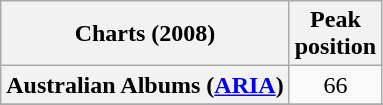<table class="wikitable sortable plainrowheaders">
<tr>
<th>Charts (2008)</th>
<th>Peak<br>position</th>
</tr>
<tr>
<th scope="row">Australian Albums (<a href='#'>ARIA</a>)</th>
<td align="center">66</td>
</tr>
<tr>
</tr>
<tr>
</tr>
<tr>
</tr>
<tr>
</tr>
<tr>
</tr>
<tr>
</tr>
<tr>
</tr>
<tr>
</tr>
<tr>
</tr>
<tr>
</tr>
<tr>
</tr>
<tr>
</tr>
<tr>
</tr>
</table>
